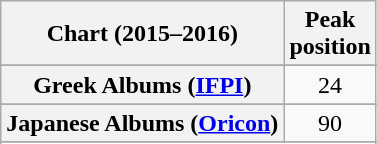<table class="wikitable sortable plainrowheaders" style="text-align:center">
<tr>
<th scope="col">Chart (2015–2016)</th>
<th scope="col">Peak<br>position</th>
</tr>
<tr>
</tr>
<tr>
</tr>
<tr>
</tr>
<tr>
</tr>
<tr>
</tr>
<tr>
</tr>
<tr>
</tr>
<tr>
</tr>
<tr>
</tr>
<tr>
</tr>
<tr>
</tr>
<tr>
<th scope="row">Greek Albums (<a href='#'>IFPI</a>)</th>
<td>24</td>
</tr>
<tr>
</tr>
<tr>
</tr>
<tr>
<th scope="row">Japanese Albums (<a href='#'>Oricon</a>)</th>
<td>90</td>
</tr>
<tr>
</tr>
<tr>
</tr>
<tr>
</tr>
<tr>
</tr>
<tr>
</tr>
<tr>
</tr>
<tr>
</tr>
<tr>
</tr>
<tr>
</tr>
<tr>
</tr>
</table>
